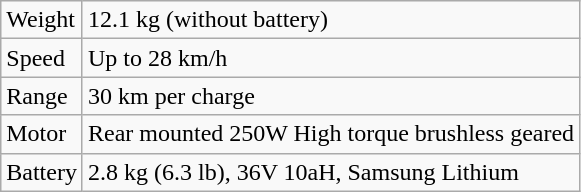<table class="wikitable">
<tr>
<td>Weight</td>
<td>12.1 kg (without battery) </td>
</tr>
<tr>
<td>Speed</td>
<td>Up to 28 km/h </td>
</tr>
<tr>
<td>Range</td>
<td>30 km per charge </td>
</tr>
<tr>
<td>Motor</td>
<td>Rear mounted 250W High torque brushless geared </td>
</tr>
<tr>
<td>Battery</td>
<td>2.8 kg (6.3 lb), 36V 10aH, Samsung Lithium </td>
</tr>
</table>
